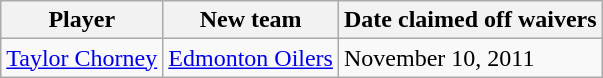<table class="wikitable">
<tr>
<th>Player</th>
<th>New team</th>
<th>Date claimed off waivers</th>
</tr>
<tr>
<td><a href='#'>Taylor Chorney</a></td>
<td><a href='#'>Edmonton Oilers</a></td>
<td>November 10, 2011</td>
</tr>
</table>
